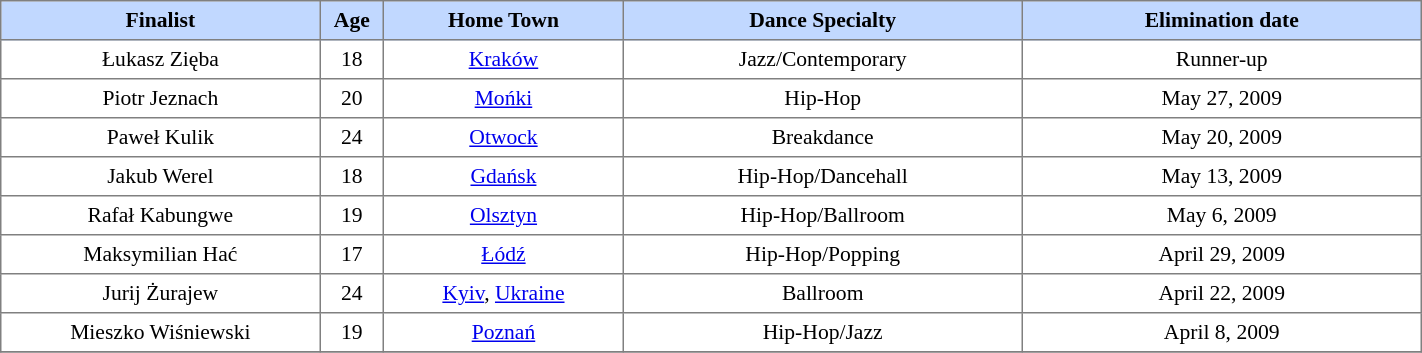<table border="1" cellpadding="4" cellspacing="0" style="text-align:center; font-size:90%; border-collapse:collapse;" width=75%>
<tr style="background:#C1D8FF;">
<th width=20%>Finalist</th>
<th width=4%; align=center>Age</th>
<th width=15%>Home Town</th>
<th width=25%>Dance Specialty</th>
<th width=25%>Elimination date</th>
</tr>
<tr>
<td>Łukasz Zięba</td>
<td>18</td>
<td><a href='#'>Kraków</a></td>
<td>Jazz/Contemporary</td>
<td>Runner-up</td>
</tr>
<tr>
<td>Piotr Jeznach</td>
<td>20</td>
<td><a href='#'>Mońki</a></td>
<td>Hip-Hop</td>
<td>May 27, 2009</td>
</tr>
<tr>
<td>Paweł Kulik</td>
<td>24</td>
<td><a href='#'>Otwock</a></td>
<td>Breakdance</td>
<td>May 20, 2009</td>
</tr>
<tr>
<td>Jakub Werel</td>
<td>18</td>
<td><a href='#'>Gdańsk</a></td>
<td>Hip-Hop/Dancehall</td>
<td>May 13, 2009</td>
</tr>
<tr>
<td>Rafał Kabungwe</td>
<td>19</td>
<td><a href='#'>Olsztyn</a></td>
<td>Hip-Hop/Ballroom</td>
<td>May 6, 2009</td>
</tr>
<tr>
<td>Maksymilian Hać</td>
<td>17</td>
<td><a href='#'>Łódź</a></td>
<td>Hip-Hop/Popping</td>
<td>April 29, 2009</td>
</tr>
<tr>
<td>Jurij Żurajew</td>
<td>24</td>
<td><a href='#'>Kyiv</a>, <a href='#'>Ukraine</a></td>
<td>Ballroom</td>
<td>April 22, 2009</td>
</tr>
<tr>
<td>Mieszko Wiśniewski</td>
<td>19</td>
<td><a href='#'>Poznań</a></td>
<td>Hip-Hop/Jazz</td>
<td>April 8, 2009</td>
</tr>
<tr>
</tr>
</table>
